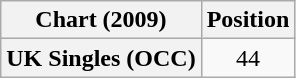<table class="wikitable plainrowheaders" style="text-align:center">
<tr>
<th>Chart (2009)</th>
<th>Position</th>
</tr>
<tr>
<th scope="row">UK Singles (OCC)</th>
<td>44</td>
</tr>
</table>
